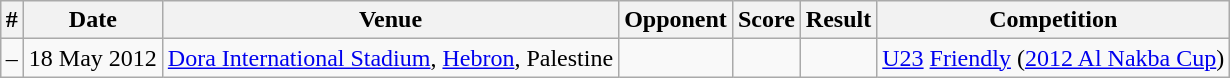<table class="wikitable collapsible collapsed" style="text-align:left; margin:auto;">
<tr>
<th>#</th>
<th>Date</th>
<th>Venue</th>
<th>Opponent</th>
<th>Score</th>
<th>Result</th>
<th>Competition</th>
</tr>
<tr>
<td>–</td>
<td>18 May 2012</td>
<td><a href='#'>Dora International Stadium</a>, <a href='#'>Hebron</a>, Palestine</td>
<td></td>
<td></td>
<td></td>
<td><a href='#'>U23</a> <a href='#'>Friendly</a> (<a href='#'>2012 Al Nakba Cup</a>)</td>
</tr>
</table>
